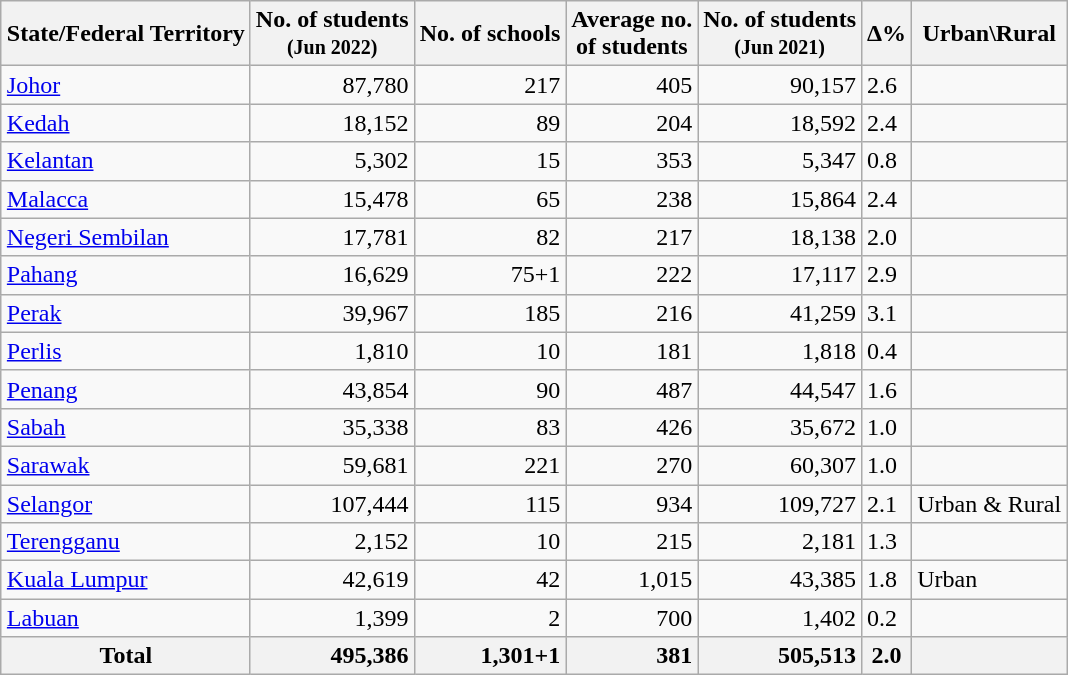<table class="wikitable sortable" style="margin-left: auto; margin-right: auto;">
<tr>
<th>State/Federal Territory</th>
<th>No. of students<br><small>(Jun 2022)</small></th>
<th>No. of schools</th>
<th>Average no.<br>of students</th>
<th>No. of students<br><small>(Jun 2021)</small></th>
<th>Δ%</th>
<th>Urban\Rural</th>
</tr>
<tr>
<td> <a href='#'>Johor</a></td>
<td style="text-align:right;">87,780</td>
<td style="text-align:right;">217</td>
<td style="text-align:right;">405</td>
<td style="text-align:right;">90,157</td>
<td> 2.6</td>
<td></td>
</tr>
<tr>
<td> <a href='#'>Kedah</a></td>
<td style="text-align:right;">18,152</td>
<td style="text-align:right;">89</td>
<td style="text-align:right;">204</td>
<td style="text-align:right;">18,592</td>
<td> 2.4</td>
<td></td>
</tr>
<tr>
<td> <a href='#'>Kelantan</a></td>
<td style="text-align:right;">5,302</td>
<td style="text-align:right;">15</td>
<td style="text-align:right;">353</td>
<td style="text-align:right;">5,347</td>
<td> 0.8</td>
<td></td>
</tr>
<tr>
<td> <a href='#'>Malacca</a></td>
<td style="text-align:right;">15,478</td>
<td style="text-align:right;">65</td>
<td style="text-align:right;">238</td>
<td style="text-align:right;">15,864</td>
<td> 2.4</td>
<td></td>
</tr>
<tr>
<td> <a href='#'>Negeri Sembilan</a></td>
<td style="text-align:right;">17,781</td>
<td style="text-align:right;">82</td>
<td style="text-align:right;">217</td>
<td style="text-align:right;">18,138</td>
<td> 2.0</td>
<td></td>
</tr>
<tr>
<td> <a href='#'>Pahang</a></td>
<td style="text-align:right;">16,629</td>
<td style="text-align:right;">75+1</td>
<td style="text-align:right;">222</td>
<td style="text-align:right;">17,117</td>
<td> 2.9</td>
<td></td>
</tr>
<tr>
<td> <a href='#'>Perak</a></td>
<td style="text-align:right;">39,967</td>
<td style="text-align:right;">185</td>
<td style="text-align:right;">216</td>
<td style="text-align:right;">41,259</td>
<td> 3.1</td>
<td></td>
</tr>
<tr>
<td> <a href='#'>Perlis</a></td>
<td style="text-align:right;">1,810</td>
<td style="text-align:right;">10</td>
<td style="text-align:right;">181</td>
<td style="text-align:right;">1,818</td>
<td> 0.4</td>
<td></td>
</tr>
<tr>
<td> <a href='#'>Penang</a></td>
<td style="text-align:right;">43,854</td>
<td style="text-align:right;">90</td>
<td style="text-align:right;">  487</td>
<td style="text-align:right;">44,547</td>
<td> 1.6</td>
<td></td>
</tr>
<tr>
<td> <a href='#'>Sabah</a></td>
<td style="text-align:right;">35,338</td>
<td style="text-align:right;">83</td>
<td style="text-align:right;">426</td>
<td style="text-align:right;">35,672</td>
<td> 1.0</td>
<td></td>
</tr>
<tr>
<td> <a href='#'>Sarawak</a></td>
<td style="text-align:right;">59,681</td>
<td style="text-align:right;">221</td>
<td style="text-align:right;">270</td>
<td style="text-align:right;">60,307</td>
<td> 1.0</td>
<td></td>
</tr>
<tr>
<td> <a href='#'>Selangor</a></td>
<td style="text-align:right;">107,444</td>
<td style="text-align:right;">115</td>
<td style="text-align:right;">934</td>
<td style="text-align:right;">109,727</td>
<td> 2.1</td>
<td>Urban & Rural</td>
</tr>
<tr>
<td> <a href='#'>Terengganu</a></td>
<td style="text-align:right;">2,152</td>
<td style="text-align:right;">10</td>
<td style="text-align:right;">215</td>
<td style="text-align:right;">2,181</td>
<td> 1.3</td>
<td></td>
</tr>
<tr>
<td> <a href='#'>Kuala Lumpur</a></td>
<td style="text-align:right;">42,619</td>
<td style="text-align:right;">42</td>
<td style="text-align:right;">1,015</td>
<td style="text-align:right;">43,385</td>
<td> 1.8</td>
<td>Urban</td>
</tr>
<tr>
<td> <a href='#'>Labuan</a></td>
<td style="text-align:right;">1,399</td>
<td style="text-align:right;">2</td>
<td style="text-align:right;">700</td>
<td style="text-align:right;">1,402</td>
<td> 0.2</td>
<td></td>
</tr>
<tr>
<th>Total</th>
<th style="text-align:right;">495,386</th>
<th style="text-align:right;">1,301+1</th>
<th style="text-align:right;">381</th>
<th style="text-align:right;">505,513</th>
<th> 2.0</th>
<th></th>
</tr>
</table>
